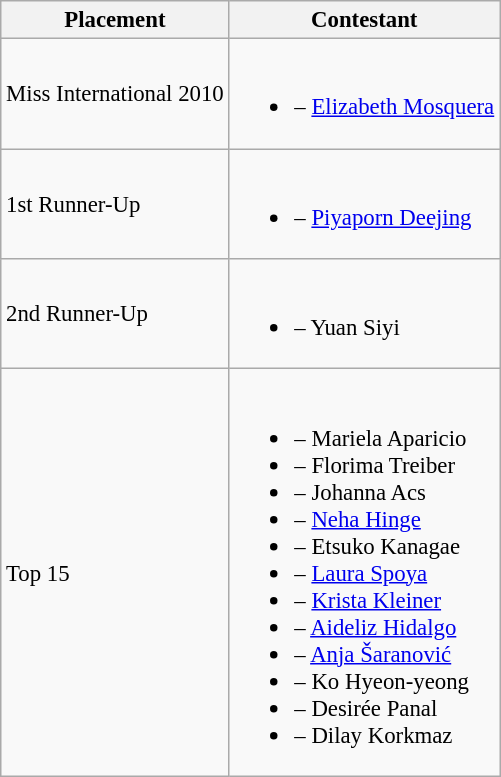<table class="wikitable sortable" style="font-size:95%;">
<tr>
<th>Placement</th>
<th>Contestant</th>
</tr>
<tr>
<td>Miss International 2010</td>
<td><br><ul><li> – <a href='#'>Elizabeth Mosquera</a></li></ul></td>
</tr>
<tr>
<td>1st Runner-Up</td>
<td><br><ul><li> – <a href='#'>Piyaporn Deejing</a></li></ul></td>
</tr>
<tr>
<td>2nd Runner-Up</td>
<td><br><ul><li> – Yuan Siyi</li></ul></td>
</tr>
<tr>
<td>Top 15</td>
<td><br><ul><li> – Mariela Aparicio</li><li> – Florima Treiber</li><li> – Johanna Acs</li><li> – <a href='#'>Neha Hinge</a></li><li> – Etsuko Kanagae</li><li> – <a href='#'>Laura Spoya</a></li><li> – <a href='#'>Krista Kleiner</a></li><li> – <a href='#'>Aideliz Hidalgo</a></li><li> – <a href='#'>Anja Šaranović</a></li><li> – Ko Hyeon-yeong</li><li> – Desirée Panal</li><li> – Dilay Korkmaz</li></ul></td>
</tr>
</table>
